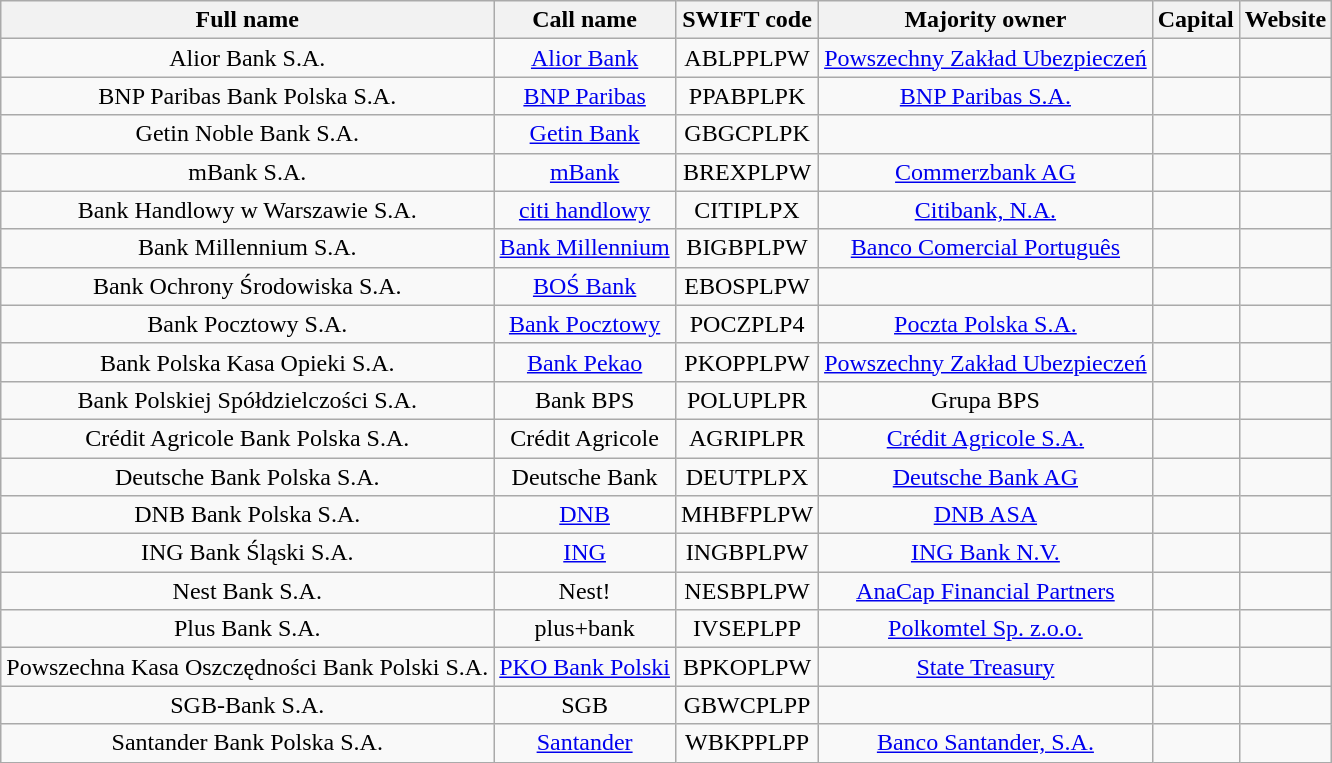<table class="wikitable sortable" style="text-align:center">
<tr>
<th>Full name</th>
<th>Call name</th>
<th>SWIFT code</th>
<th>Majority owner</th>
<th>Capital</th>
<th>Website</th>
</tr>
<tr>
<td>Alior Bank S.A.</td>
<td><a href='#'>Alior Bank</a></td>
<td>ABLPPLPW</td>
<td><a href='#'>Powszechny Zakład Ubezpieczeń</a></td>
<td></td>
<td></td>
</tr>
<tr>
<td>BNP Paribas Bank Polska S.A.</td>
<td><a href='#'>BNP Paribas</a></td>
<td>PPABPLPK</td>
<td><a href='#'>BNP Paribas S.A.</a></td>
<td></td>
<td></td>
</tr>
<tr>
<td>Getin Noble Bank S.A.</td>
<td><a href='#'>Getin Bank</a></td>
<td>GBGCPLPK</td>
<td></td>
<td></td>
<td></td>
</tr>
<tr>
<td>mBank S.A.</td>
<td><a href='#'>mBank</a></td>
<td>BREXPLPW</td>
<td><a href='#'>Commerzbank AG</a></td>
<td></td>
<td></td>
</tr>
<tr>
<td>Bank Handlowy w Warszawie S.A.</td>
<td><a href='#'>citi handlowy</a></td>
<td>CITIPLPX</td>
<td><a href='#'>Citibank, N.A.</a></td>
<td></td>
<td></td>
</tr>
<tr>
<td>Bank Millennium S.A.</td>
<td><a href='#'>Bank Millennium</a></td>
<td>BIGBPLPW</td>
<td><a href='#'>Banco Comercial Português</a></td>
<td></td>
<td></td>
</tr>
<tr>
<td>Bank Ochrony Środowiska S.A.</td>
<td><a href='#'>BOŚ Bank</a></td>
<td>EBOSPLPW</td>
<td></td>
<td></td>
<td></td>
</tr>
<tr>
<td>Bank Pocztowy S.A.</td>
<td><a href='#'>Bank Pocztowy</a></td>
<td>POCZPLP4</td>
<td><a href='#'>Poczta Polska S.A.</a></td>
<td></td>
<td></td>
</tr>
<tr>
<td>Bank Polska Kasa Opieki S.A.</td>
<td><a href='#'>Bank Pekao</a></td>
<td>PKOPPLPW</td>
<td><a href='#'>Powszechny Zakład Ubezpieczeń</a></td>
<td></td>
<td></td>
</tr>
<tr>
<td>Bank Polskiej Spółdzielczości S.A.</td>
<td>Bank BPS</td>
<td>POLUPLPR</td>
<td>Grupa BPS</td>
<td></td>
<td></td>
</tr>
<tr>
<td>Crédit Agricole Bank Polska S.A.</td>
<td>Crédit Agricole</td>
<td>AGRIPLPR</td>
<td><a href='#'>Crédit Agricole S.A.</a></td>
<td></td>
<td></td>
</tr>
<tr>
<td>Deutsche Bank Polska S.A.</td>
<td>Deutsche Bank</td>
<td>DEUTPLPX</td>
<td><a href='#'>Deutsche Bank AG</a></td>
<td></td>
<td></td>
</tr>
<tr>
<td>DNB Bank Polska S.A.</td>
<td><a href='#'>DNB</a></td>
<td>MHBFPLPW</td>
<td><a href='#'>DNB ASA</a></td>
<td></td>
<td></td>
</tr>
<tr>
<td>ING Bank Śląski S.A.</td>
<td><a href='#'>ING</a></td>
<td>INGBPLPW</td>
<td><a href='#'>ING Bank N.V.</a></td>
<td></td>
<td></td>
</tr>
<tr>
<td>Nest Bank S.A.</td>
<td>Nest!</td>
<td>NESBPLPW</td>
<td><a href='#'>AnaCap Financial Partners</a></td>
<td></td>
<td></td>
</tr>
<tr>
<td>Plus Bank S.A.</td>
<td>plus+bank</td>
<td>IVSEPLPP</td>
<td><a href='#'>Polkomtel Sp. z.o.o.</a></td>
<td></td>
<td></td>
</tr>
<tr>
<td>Powszechna Kasa Oszczędności Bank Polski S.A.</td>
<td><a href='#'>PKO Bank Polski</a></td>
<td>BPKOPLPW</td>
<td><a href='#'>State Treasury</a></td>
<td></td>
<td></td>
</tr>
<tr>
<td>SGB-Bank S.A.</td>
<td>SGB</td>
<td>GBWCPLPP</td>
<td></td>
<td></td>
<td></td>
</tr>
<tr>
<td>Santander Bank Polska S.A.</td>
<td><a href='#'>Santander</a></td>
<td>WBKPPLPP</td>
<td><a href='#'>Banco Santander, S.A.</a></td>
<td></td>
<td></td>
</tr>
</table>
